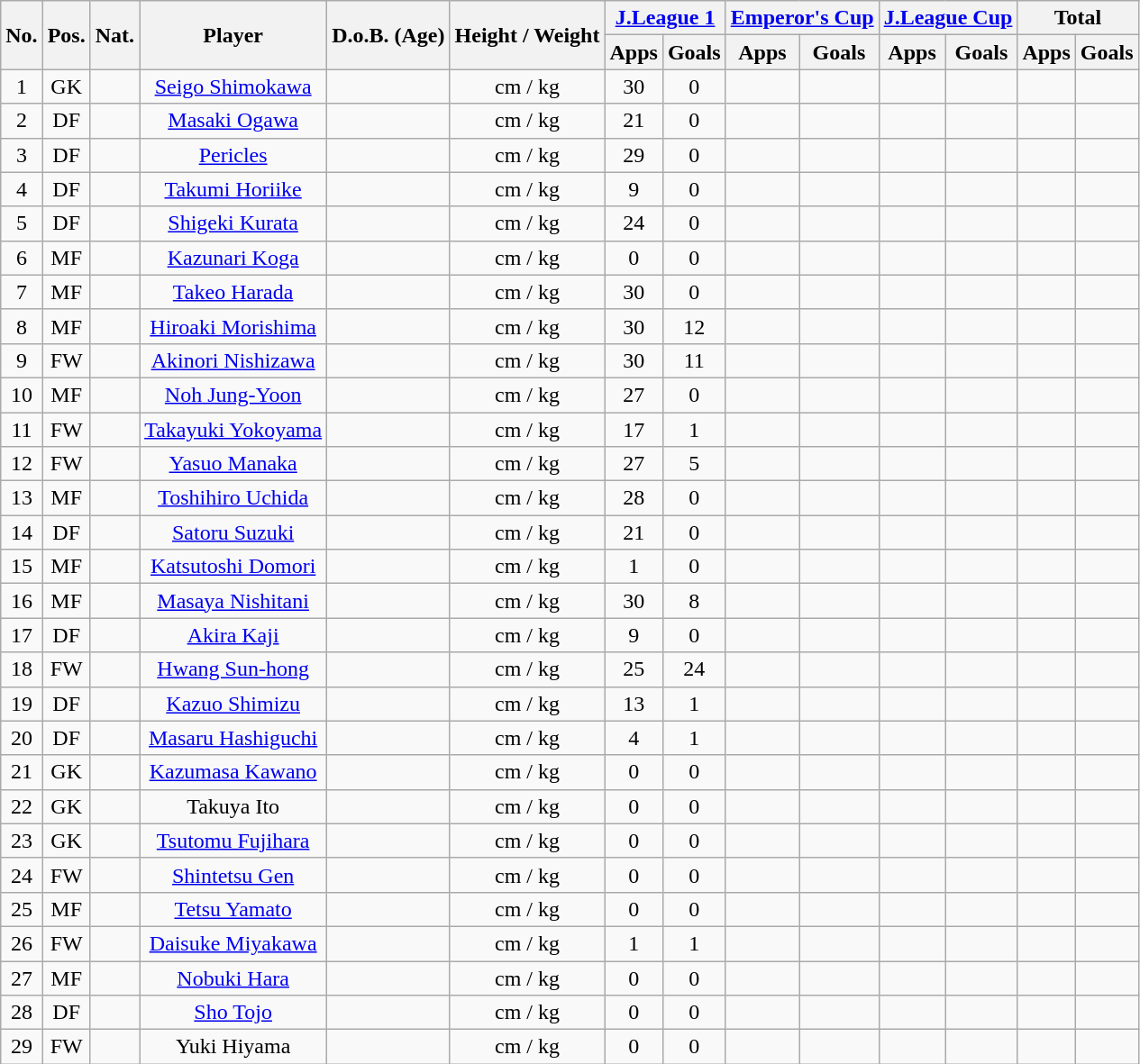<table class="wikitable" style="text-align:center;">
<tr>
<th rowspan="2">No.</th>
<th rowspan="2">Pos.</th>
<th rowspan="2">Nat.</th>
<th rowspan="2">Player</th>
<th rowspan="2">D.o.B. (Age)</th>
<th rowspan="2">Height / Weight</th>
<th colspan="2"><a href='#'>J.League 1</a></th>
<th colspan="2"><a href='#'>Emperor's Cup</a></th>
<th colspan="2"><a href='#'>J.League Cup</a></th>
<th colspan="2">Total</th>
</tr>
<tr>
<th>Apps</th>
<th>Goals</th>
<th>Apps</th>
<th>Goals</th>
<th>Apps</th>
<th>Goals</th>
<th>Apps</th>
<th>Goals</th>
</tr>
<tr>
<td>1</td>
<td>GK</td>
<td></td>
<td><a href='#'>Seigo Shimokawa</a></td>
<td></td>
<td>cm / kg</td>
<td>30</td>
<td>0</td>
<td></td>
<td></td>
<td></td>
<td></td>
<td></td>
<td></td>
</tr>
<tr>
<td>2</td>
<td>DF</td>
<td></td>
<td><a href='#'>Masaki Ogawa</a></td>
<td></td>
<td>cm / kg</td>
<td>21</td>
<td>0</td>
<td></td>
<td></td>
<td></td>
<td></td>
<td></td>
<td></td>
</tr>
<tr>
<td>3</td>
<td>DF</td>
<td></td>
<td><a href='#'>Pericles</a></td>
<td></td>
<td>cm / kg</td>
<td>29</td>
<td>0</td>
<td></td>
<td></td>
<td></td>
<td></td>
<td></td>
<td></td>
</tr>
<tr>
<td>4</td>
<td>DF</td>
<td></td>
<td><a href='#'>Takumi Horiike</a></td>
<td></td>
<td>cm / kg</td>
<td>9</td>
<td>0</td>
<td></td>
<td></td>
<td></td>
<td></td>
<td></td>
<td></td>
</tr>
<tr>
<td>5</td>
<td>DF</td>
<td></td>
<td><a href='#'>Shigeki Kurata</a></td>
<td></td>
<td>cm / kg</td>
<td>24</td>
<td>0</td>
<td></td>
<td></td>
<td></td>
<td></td>
<td></td>
<td></td>
</tr>
<tr>
<td>6</td>
<td>MF</td>
<td></td>
<td><a href='#'>Kazunari Koga</a></td>
<td></td>
<td>cm / kg</td>
<td>0</td>
<td>0</td>
<td></td>
<td></td>
<td></td>
<td></td>
<td></td>
<td></td>
</tr>
<tr>
<td>7</td>
<td>MF</td>
<td></td>
<td><a href='#'>Takeo Harada</a></td>
<td></td>
<td>cm / kg</td>
<td>30</td>
<td>0</td>
<td></td>
<td></td>
<td></td>
<td></td>
<td></td>
<td></td>
</tr>
<tr>
<td>8</td>
<td>MF</td>
<td></td>
<td><a href='#'>Hiroaki Morishima</a></td>
<td></td>
<td>cm / kg</td>
<td>30</td>
<td>12</td>
<td></td>
<td></td>
<td></td>
<td></td>
<td></td>
<td></td>
</tr>
<tr>
<td>9</td>
<td>FW</td>
<td></td>
<td><a href='#'>Akinori Nishizawa</a></td>
<td></td>
<td>cm / kg</td>
<td>30</td>
<td>11</td>
<td></td>
<td></td>
<td></td>
<td></td>
<td></td>
<td></td>
</tr>
<tr>
<td>10</td>
<td>MF</td>
<td></td>
<td><a href='#'>Noh Jung-Yoon</a></td>
<td></td>
<td>cm / kg</td>
<td>27</td>
<td>0</td>
<td></td>
<td></td>
<td></td>
<td></td>
<td></td>
<td></td>
</tr>
<tr>
<td>11</td>
<td>FW</td>
<td></td>
<td><a href='#'>Takayuki Yokoyama</a></td>
<td></td>
<td>cm / kg</td>
<td>17</td>
<td>1</td>
<td></td>
<td></td>
<td></td>
<td></td>
<td></td>
<td></td>
</tr>
<tr>
<td>12</td>
<td>FW</td>
<td></td>
<td><a href='#'>Yasuo Manaka</a></td>
<td></td>
<td>cm / kg</td>
<td>27</td>
<td>5</td>
<td></td>
<td></td>
<td></td>
<td></td>
<td></td>
<td></td>
</tr>
<tr>
<td>13</td>
<td>MF</td>
<td></td>
<td><a href='#'>Toshihiro Uchida</a></td>
<td></td>
<td>cm / kg</td>
<td>28</td>
<td>0</td>
<td></td>
<td></td>
<td></td>
<td></td>
<td></td>
<td></td>
</tr>
<tr>
<td>14</td>
<td>DF</td>
<td></td>
<td><a href='#'>Satoru Suzuki</a></td>
<td></td>
<td>cm / kg</td>
<td>21</td>
<td>0</td>
<td></td>
<td></td>
<td></td>
<td></td>
<td></td>
<td></td>
</tr>
<tr>
<td>15</td>
<td>MF</td>
<td></td>
<td><a href='#'>Katsutoshi Domori</a></td>
<td></td>
<td>cm / kg</td>
<td>1</td>
<td>0</td>
<td></td>
<td></td>
<td></td>
<td></td>
<td></td>
<td></td>
</tr>
<tr>
<td>16</td>
<td>MF</td>
<td></td>
<td><a href='#'>Masaya Nishitani</a></td>
<td></td>
<td>cm / kg</td>
<td>30</td>
<td>8</td>
<td></td>
<td></td>
<td></td>
<td></td>
<td></td>
<td></td>
</tr>
<tr>
<td>17</td>
<td>DF</td>
<td></td>
<td><a href='#'>Akira Kaji</a></td>
<td></td>
<td>cm / kg</td>
<td>9</td>
<td>0</td>
<td></td>
<td></td>
<td></td>
<td></td>
<td></td>
<td></td>
</tr>
<tr>
<td>18</td>
<td>FW</td>
<td></td>
<td><a href='#'>Hwang Sun-hong</a></td>
<td></td>
<td>cm / kg</td>
<td>25</td>
<td>24</td>
<td></td>
<td></td>
<td></td>
<td></td>
<td></td>
<td></td>
</tr>
<tr>
<td>19</td>
<td>DF</td>
<td></td>
<td><a href='#'>Kazuo Shimizu</a></td>
<td></td>
<td>cm / kg</td>
<td>13</td>
<td>1</td>
<td></td>
<td></td>
<td></td>
<td></td>
<td></td>
<td></td>
</tr>
<tr>
<td>20</td>
<td>DF</td>
<td></td>
<td><a href='#'>Masaru Hashiguchi</a></td>
<td></td>
<td>cm / kg</td>
<td>4</td>
<td>1</td>
<td></td>
<td></td>
<td></td>
<td></td>
<td></td>
<td></td>
</tr>
<tr>
<td>21</td>
<td>GK</td>
<td></td>
<td><a href='#'>Kazumasa Kawano</a></td>
<td></td>
<td>cm / kg</td>
<td>0</td>
<td>0</td>
<td></td>
<td></td>
<td></td>
<td></td>
<td></td>
<td></td>
</tr>
<tr>
<td>22</td>
<td>GK</td>
<td></td>
<td>Takuya Ito</td>
<td></td>
<td>cm / kg</td>
<td>0</td>
<td>0</td>
<td></td>
<td></td>
<td></td>
<td></td>
<td></td>
<td></td>
</tr>
<tr>
<td>23</td>
<td>GK</td>
<td></td>
<td><a href='#'>Tsutomu Fujihara</a></td>
<td></td>
<td>cm / kg</td>
<td>0</td>
<td>0</td>
<td></td>
<td></td>
<td></td>
<td></td>
<td></td>
<td></td>
</tr>
<tr>
<td>24</td>
<td>FW</td>
<td></td>
<td><a href='#'>Shintetsu Gen</a></td>
<td></td>
<td>cm / kg</td>
<td>0</td>
<td>0</td>
<td></td>
<td></td>
<td></td>
<td></td>
<td></td>
<td></td>
</tr>
<tr>
<td>25</td>
<td>MF</td>
<td></td>
<td><a href='#'>Tetsu Yamato</a></td>
<td></td>
<td>cm / kg</td>
<td>0</td>
<td>0</td>
<td></td>
<td></td>
<td></td>
<td></td>
<td></td>
<td></td>
</tr>
<tr>
<td>26</td>
<td>FW</td>
<td></td>
<td><a href='#'>Daisuke Miyakawa</a></td>
<td></td>
<td>cm / kg</td>
<td>1</td>
<td>1</td>
<td></td>
<td></td>
<td></td>
<td></td>
<td></td>
<td></td>
</tr>
<tr>
<td>27</td>
<td>MF</td>
<td></td>
<td><a href='#'>Nobuki Hara</a></td>
<td></td>
<td>cm / kg</td>
<td>0</td>
<td>0</td>
<td></td>
<td></td>
<td></td>
<td></td>
<td></td>
<td></td>
</tr>
<tr>
<td>28</td>
<td>DF</td>
<td></td>
<td><a href='#'>Sho Tojo</a></td>
<td></td>
<td>cm / kg</td>
<td>0</td>
<td>0</td>
<td></td>
<td></td>
<td></td>
<td></td>
<td></td>
<td></td>
</tr>
<tr>
<td>29</td>
<td>FW</td>
<td></td>
<td>Yuki Hiyama</td>
<td></td>
<td>cm / kg</td>
<td>0</td>
<td>0</td>
<td></td>
<td></td>
<td></td>
<td></td>
<td></td>
<td></td>
</tr>
</table>
